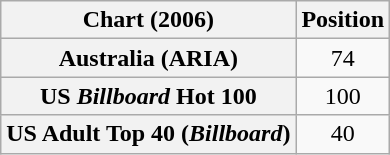<table class="wikitable sortable plainrowheaders" style="text-align:center">
<tr>
<th>Chart (2006)</th>
<th>Position</th>
</tr>
<tr>
<th scope="row">Australia (ARIA)</th>
<td>74</td>
</tr>
<tr>
<th scope="row">US <em>Billboard</em> Hot 100</th>
<td>100</td>
</tr>
<tr>
<th scope="row">US Adult Top 40 (<em>Billboard</em>)</th>
<td>40</td>
</tr>
</table>
